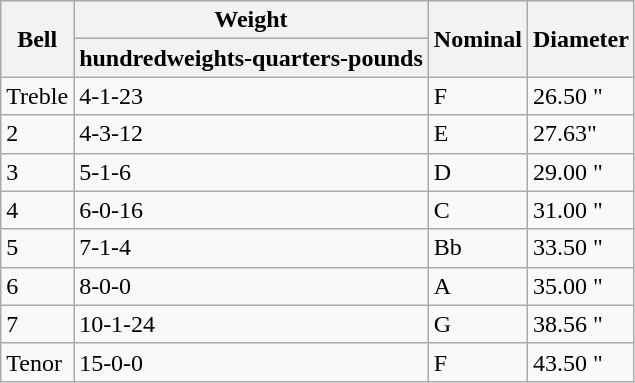<table class=wikitable>
<tr>
<th rowspan=2>Bell</th>
<th>Weight</th>
<th rowspan=2>Nominal</th>
<th rowspan=2>Diameter</th>
</tr>
<tr>
<th>hundredweights-quarters-pounds</th>
</tr>
<tr>
<td>Treble</td>
<td>4-1-23</td>
<td>F</td>
<td>26.50 "</td>
</tr>
<tr>
<td>2</td>
<td>4-3-12</td>
<td>E</td>
<td>27.63"</td>
</tr>
<tr>
<td>3</td>
<td>5-1-6</td>
<td>D</td>
<td>29.00 "</td>
</tr>
<tr>
<td>4</td>
<td>6-0-16</td>
<td>C</td>
<td>31.00 "</td>
</tr>
<tr>
<td>5</td>
<td>7-1-4</td>
<td>Bb</td>
<td>33.50 "</td>
</tr>
<tr>
<td>6</td>
<td>8-0-0</td>
<td>A</td>
<td>35.00 "</td>
</tr>
<tr>
<td>7</td>
<td>10-1-24</td>
<td>G</td>
<td>38.56 "</td>
</tr>
<tr>
<td>Tenor</td>
<td>15-0-0</td>
<td>F</td>
<td>43.50 "</td>
</tr>
</table>
